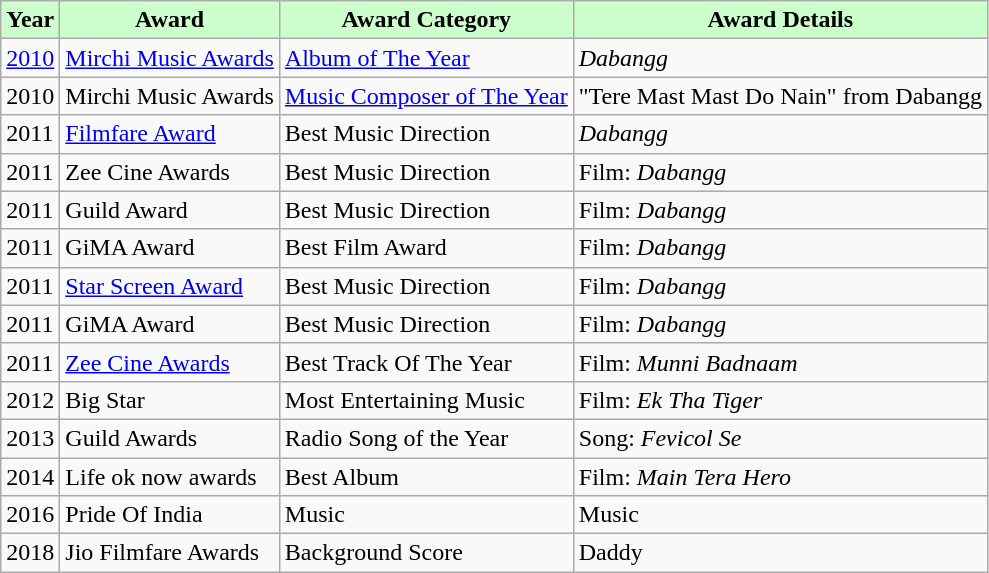<table class="wikitable sortable">
<tr>
<th style="background:#cfc; text-align:center;"><strong>Year</strong></th>
<th style="background:#cfc; text-align:center;"><strong>Award</strong></th>
<th style="background:#cfc; text-align:center;"><strong>Award Category</strong></th>
<th style="background:#cfc; text-align:center;"><strong>Award Details</strong></th>
</tr>
<tr>
<td><a href='#'>2010</a></td>
<td><a href='#'>Mirchi Music Awards</a></td>
<td><a href='#'>Album of The Year</a></td>
<td><em>Dabangg</em></td>
</tr>
<tr>
<td>2010</td>
<td>Mirchi Music Awards</td>
<td><a href='#'>Music Composer of The Year</a></td>
<td>"Tere Mast Mast Do Nain" from Dabangg</td>
</tr>
<tr>
<td>2011</td>
<td><a href='#'>Filmfare Award</a></td>
<td>Best Music Direction</td>
<td><em>Dabangg</em></td>
</tr>
<tr>
<td>2011</td>
<td>Zee Cine Awards</td>
<td>Best Music Direction</td>
<td>Film: <em>Dabangg</em></td>
</tr>
<tr>
<td>2011</td>
<td>Guild Award</td>
<td>Best Music Direction</td>
<td>Film: <em>Dabangg</em></td>
</tr>
<tr>
<td>2011</td>
<td>GiMA Award</td>
<td>Best Film Award</td>
<td>Film: <em>Dabangg</em></td>
</tr>
<tr>
<td>2011</td>
<td><a href='#'>Star Screen Award</a></td>
<td>Best Music Direction</td>
<td>Film: <em>Dabangg</em></td>
</tr>
<tr>
<td>2011</td>
<td>GiMA Award</td>
<td>Best Music Direction</td>
<td>Film: <em>Dabangg</em></td>
</tr>
<tr>
<td>2011</td>
<td><a href='#'>Zee Cine Awards</a></td>
<td>Best Track Of The Year</td>
<td>Film: <em>Munni Badnaam</em></td>
</tr>
<tr>
<td>2012</td>
<td>Big Star</td>
<td>Most Entertaining Music</td>
<td>Film: <em>Ek Tha Tiger</em></td>
</tr>
<tr>
<td>2013</td>
<td>Guild Awards</td>
<td>Radio Song of the Year</td>
<td>Song: <em>Fevicol Se</em></td>
</tr>
<tr>
<td>2014</td>
<td>Life ok now awards</td>
<td>Best Album</td>
<td>Film: <em>Main Tera Hero</em></td>
</tr>
<tr>
<td>2016</td>
<td>Pride Of India</td>
<td>Music</td>
<td>Music</td>
</tr>
<tr>
<td>2018</td>
<td>Jio Filmfare Awards</td>
<td>Background Score</td>
<td>Daddy</td>
</tr>
</table>
